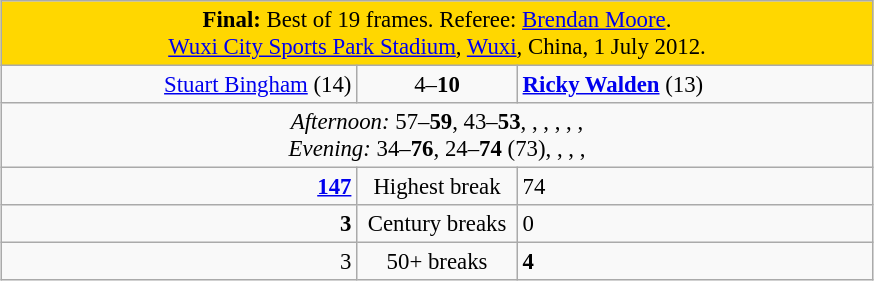<table class="wikitable" style="font-size: 95%; margin: 1em auto 1em auto;">
<tr>
<td colspan="3" align="center" bgcolor="#ffd700"><strong>Final:</strong> Best of 19 frames. Referee: <a href='#'>Brendan Moore</a>.<br><a href='#'>Wuxi City Sports Park Stadium</a>, <a href='#'>Wuxi</a>, China, 1 July 2012.</td>
</tr>
<tr>
<td width="230" align="right"><a href='#'>Stuart Bingham</a> (14) <br></td>
<td width="100" align="center">4–<strong>10</strong></td>
<td width="230"><strong><a href='#'>Ricky Walden</a></strong> (13) <br></td>
</tr>
<tr>
<td colspan="3" align="center" style="font-size: 100%"><em>Afternoon:</em> 57–<strong>59</strong>, 43–<strong>53</strong>, , , , , ,  <br><em>Evening:</em> 34–<strong>76</strong>, 24–<strong>74</strong> (73), , , , </td>
</tr>
<tr>
<td align="right"><strong><a href='#'>147</a></strong></td>
<td align="center">Highest break</td>
<td>74</td>
</tr>
<tr>
<td align="right"><strong>3</strong></td>
<td align="center">Century breaks</td>
<td>0</td>
</tr>
<tr>
<td align="right">3</td>
<td align="center">50+ breaks</td>
<td><strong>4</strong></td>
</tr>
</table>
